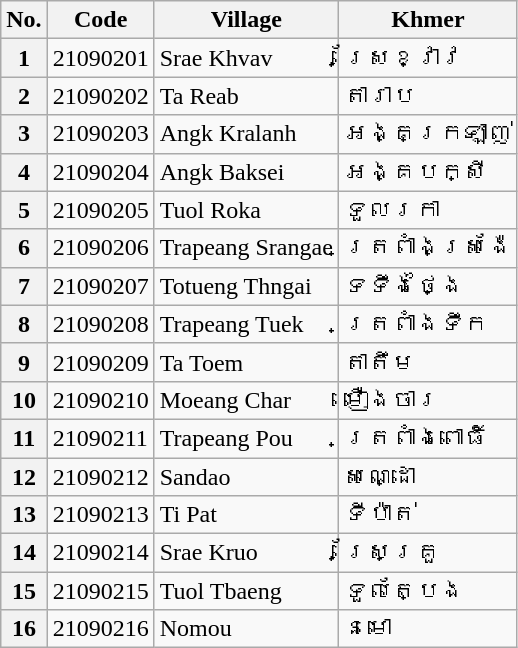<table class="wikitable sortable mw-collapsible">
<tr>
<th>No.</th>
<th>Code</th>
<th>Village</th>
<th>Khmer</th>
</tr>
<tr>
<th>1</th>
<td>21090201</td>
<td>Srae Khvav</td>
<td>ស្រែខ្វាវ</td>
</tr>
<tr>
<th>2</th>
<td>21090202</td>
<td>Ta Reab</td>
<td>តារាប</td>
</tr>
<tr>
<th>3</th>
<td>21090203</td>
<td>Angk Kralanh</td>
<td>អង្គក្រឡាញ់</td>
</tr>
<tr>
<th>4</th>
<td>21090204</td>
<td>Angk Baksei</td>
<td>អង្គបក្សី</td>
</tr>
<tr>
<th>5</th>
<td>21090205</td>
<td>Tuol Roka</td>
<td>ទួលរកា</td>
</tr>
<tr>
<th>6</th>
<td>21090206</td>
<td>Trapeang Srangae</td>
<td>ត្រពាំងស្រង៉ែ</td>
</tr>
<tr>
<th>7</th>
<td>21090207</td>
<td>Totueng Thngai</td>
<td>ទទឹងថ្ងៃ</td>
</tr>
<tr>
<th>8</th>
<td>21090208</td>
<td>Trapeang Tuek</td>
<td>ត្រពាំងទឹក</td>
</tr>
<tr>
<th>9</th>
<td>21090209</td>
<td>Ta Toem</td>
<td>តាតឹម</td>
</tr>
<tr>
<th>10</th>
<td>21090210</td>
<td>Moeang Char</td>
<td>មឿងចារ</td>
</tr>
<tr>
<th>11</th>
<td>21090211</td>
<td>Trapeang Pou</td>
<td>ត្រពាំងពោធិ៍</td>
</tr>
<tr>
<th>12</th>
<td>21090212</td>
<td>Sandao</td>
<td>សណ្ដោ</td>
</tr>
<tr>
<th>13</th>
<td>21090213</td>
<td>Ti Pat</td>
<td>ទីប៉ាត់</td>
</tr>
<tr>
<th>14</th>
<td>21090214</td>
<td>Srae Kruo</td>
<td>ស្រែគ្រួ</td>
</tr>
<tr>
<th>15</th>
<td>21090215</td>
<td>Tuol Tbaeng</td>
<td>ទួលត្បែង</td>
</tr>
<tr>
<th>16</th>
<td>21090216</td>
<td>Nomou</td>
<td>នមោ</td>
</tr>
</table>
